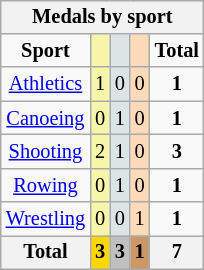<table class="wikitable" style="font-size:85%; float:right;text-align:center">
<tr style="background:#efefef;">
<th colspan=5><strong>Medals by sport</strong></th>
</tr>
<tr align=center>
<td><strong>Sport</strong></td>
<td style="background:#f7f6a8;"></td>
<td style="background:#dce5e5;"></td>
<td style="background:#ffdab9;"></td>
<td><strong>Total</strong></td>
</tr>
<tr align=center>
<td><a href='#'>Athletics</a></td>
<td style="background:#F7F6A8;">1</td>
<td style="background:#DCE5E5;">0</td>
<td style="background:#FFDAB9;">0</td>
<td><strong>1</strong></td>
</tr>
<tr align=center>
<td><a href='#'>Canoeing</a></td>
<td style="background:#F7F6A8;">0</td>
<td style="background:#DCE5E5;">1</td>
<td style="background:#FFDAB9;">0</td>
<td><strong>1</strong></td>
</tr>
<tr align=center>
<td><a href='#'>Shooting</a></td>
<td style="background:#F7F6A8;">2</td>
<td style="background:#DCE5E5;">1</td>
<td style="background:#FFDAB9;">0</td>
<td><strong>3</strong></td>
</tr>
<tr align=center>
<td><a href='#'>Rowing</a></td>
<td style="background:#F7F6A8;">0</td>
<td style="background:#DCE5E5;">1</td>
<td style="background:#FFDAB9;">0</td>
<td><strong>1</strong></td>
</tr>
<tr align=center>
<td><a href='#'>Wrestling</a></td>
<td style="background:#F7F6A8;">0</td>
<td style="background:#DCE5E5;">0</td>
<td style="background:#FFDAB9;">1</td>
<td><strong>1</strong></td>
</tr>
<tr align=center>
<th><strong>Total</strong></th>
<th style="background:gold;">3</th>
<th style="background:silver;">3</th>
<th style="background:#c96;">1</th>
<th>7</th>
</tr>
</table>
